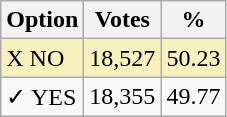<table class="wikitable">
<tr>
<th>Option</th>
<th>Votes</th>
<th>%</th>
</tr>
<tr>
<td style=background:#f8f1bd>X NO</td>
<td style=background:#f8f1bd>18,527</td>
<td style=background:#f8f1bd>50.23</td>
</tr>
<tr>
<td>✓ YES</td>
<td>18,355</td>
<td>49.77</td>
</tr>
</table>
